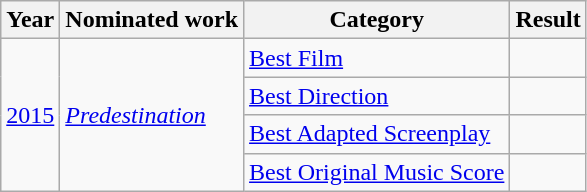<table class="wikitable">
<tr>
<th>Year</th>
<th>Nominated work</th>
<th>Category</th>
<th>Result</th>
</tr>
<tr>
<td rowspan="4"><a href='#'>2015</a></td>
<td rowspan="4"><em><a href='#'>Predestination</a></em></td>
<td><a href='#'>Best Film</a></td>
<td></td>
</tr>
<tr>
<td><a href='#'>Best Direction</a></td>
<td></td>
</tr>
<tr>
<td><a href='#'>Best Adapted Screenplay</a></td>
<td></td>
</tr>
<tr>
<td><a href='#'>Best Original Music Score</a></td>
<td></td>
</tr>
</table>
